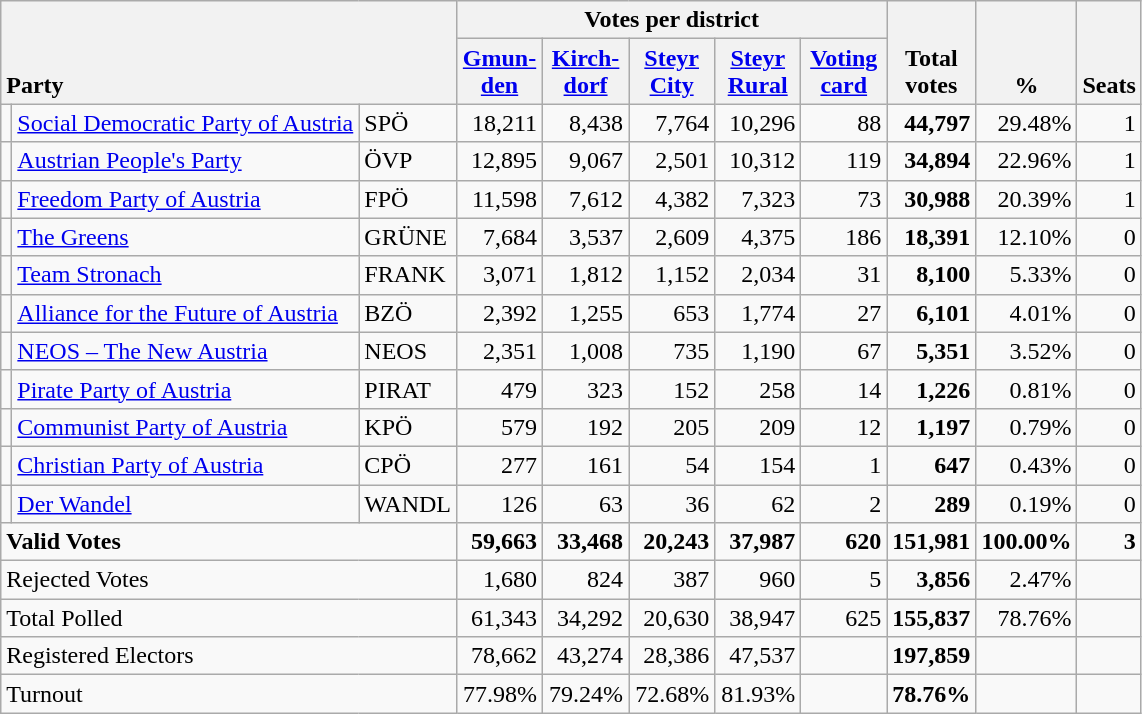<table class="wikitable" border="1" style="text-align:right;">
<tr>
<th style="text-align:left;" valign=bottom rowspan=2 colspan=3>Party</th>
<th colspan=5>Votes per district</th>
<th align=center valign=bottom rowspan=2 width="50">Total<br>votes</th>
<th align=center valign=bottom rowspan=2 width="50">%</th>
<th align=center valign=bottom rowspan=2>Seats</th>
</tr>
<tr>
<th align=center valign=bottom width="50"><a href='#'>Gmun-<br>den</a></th>
<th align=center valign=bottom width="50"><a href='#'>Kirch-<br>dorf</a></th>
<th align=center valign=bottom width="50"><a href='#'>Steyr<br>City</a></th>
<th align=center valign=bottom width="50"><a href='#'>Steyr<br>Rural</a></th>
<th align=center valign=bottom width="50"><a href='#'>Voting<br>card</a></th>
</tr>
<tr>
<td></td>
<td align=left style="white-space: nowrap;"><a href='#'>Social Democratic Party of Austria</a></td>
<td align=left>SPÖ</td>
<td>18,211</td>
<td>8,438</td>
<td>7,764</td>
<td>10,296</td>
<td>88</td>
<td><strong>44,797</strong></td>
<td>29.48%</td>
<td>1</td>
</tr>
<tr>
<td></td>
<td align=left><a href='#'>Austrian People's Party</a></td>
<td align=left>ÖVP</td>
<td>12,895</td>
<td>9,067</td>
<td>2,501</td>
<td>10,312</td>
<td>119</td>
<td><strong>34,894</strong></td>
<td>22.96%</td>
<td>1</td>
</tr>
<tr>
<td></td>
<td align=left><a href='#'>Freedom Party of Austria</a></td>
<td align=left>FPÖ</td>
<td>11,598</td>
<td>7,612</td>
<td>4,382</td>
<td>7,323</td>
<td>73</td>
<td><strong>30,988</strong></td>
<td>20.39%</td>
<td>1</td>
</tr>
<tr>
<td></td>
<td align=left><a href='#'>The Greens</a></td>
<td align=left>GRÜNE</td>
<td>7,684</td>
<td>3,537</td>
<td>2,609</td>
<td>4,375</td>
<td>186</td>
<td><strong>18,391</strong></td>
<td>12.10%</td>
<td>0</td>
</tr>
<tr>
<td></td>
<td align=left><a href='#'>Team Stronach</a></td>
<td align=left>FRANK</td>
<td>3,071</td>
<td>1,812</td>
<td>1,152</td>
<td>2,034</td>
<td>31</td>
<td><strong>8,100</strong></td>
<td>5.33%</td>
<td>0</td>
</tr>
<tr>
<td></td>
<td align=left><a href='#'>Alliance for the Future of Austria</a></td>
<td align=left>BZÖ</td>
<td>2,392</td>
<td>1,255</td>
<td>653</td>
<td>1,774</td>
<td>27</td>
<td><strong>6,101</strong></td>
<td>4.01%</td>
<td>0</td>
</tr>
<tr>
<td></td>
<td align=left><a href='#'>NEOS – The New Austria</a></td>
<td align=left>NEOS</td>
<td>2,351</td>
<td>1,008</td>
<td>735</td>
<td>1,190</td>
<td>67</td>
<td><strong>5,351</strong></td>
<td>3.52%</td>
<td>0</td>
</tr>
<tr>
<td></td>
<td align=left><a href='#'>Pirate Party of Austria</a></td>
<td align=left>PIRAT</td>
<td>479</td>
<td>323</td>
<td>152</td>
<td>258</td>
<td>14</td>
<td><strong>1,226</strong></td>
<td>0.81%</td>
<td>0</td>
</tr>
<tr>
<td></td>
<td align=left><a href='#'>Communist Party of Austria</a></td>
<td align=left>KPÖ</td>
<td>579</td>
<td>192</td>
<td>205</td>
<td>209</td>
<td>12</td>
<td><strong>1,197</strong></td>
<td>0.79%</td>
<td>0</td>
</tr>
<tr>
<td></td>
<td align=left><a href='#'>Christian Party of Austria</a></td>
<td align=left>CPÖ</td>
<td>277</td>
<td>161</td>
<td>54</td>
<td>154</td>
<td>1</td>
<td><strong>647</strong></td>
<td>0.43%</td>
<td>0</td>
</tr>
<tr>
<td></td>
<td align=left><a href='#'>Der Wandel</a></td>
<td align=left>WANDL</td>
<td>126</td>
<td>63</td>
<td>36</td>
<td>62</td>
<td>2</td>
<td><strong>289</strong></td>
<td>0.19%</td>
<td>0</td>
</tr>
<tr style="font-weight:bold">
<td align=left colspan=3>Valid Votes</td>
<td>59,663</td>
<td>33,468</td>
<td>20,243</td>
<td>37,987</td>
<td>620</td>
<td>151,981</td>
<td>100.00%</td>
<td>3</td>
</tr>
<tr>
<td align=left colspan=3>Rejected Votes</td>
<td>1,680</td>
<td>824</td>
<td>387</td>
<td>960</td>
<td>5</td>
<td><strong>3,856</strong></td>
<td>2.47%</td>
<td></td>
</tr>
<tr>
<td align=left colspan=3>Total Polled</td>
<td>61,343</td>
<td>34,292</td>
<td>20,630</td>
<td>38,947</td>
<td>625</td>
<td><strong>155,837</strong></td>
<td>78.76%</td>
<td></td>
</tr>
<tr>
<td align=left colspan=3>Registered Electors</td>
<td>78,662</td>
<td>43,274</td>
<td>28,386</td>
<td>47,537</td>
<td></td>
<td><strong>197,859</strong></td>
<td></td>
<td></td>
</tr>
<tr>
<td align=left colspan=3>Turnout</td>
<td>77.98%</td>
<td>79.24%</td>
<td>72.68%</td>
<td>81.93%</td>
<td></td>
<td><strong>78.76%</strong></td>
<td></td>
<td></td>
</tr>
</table>
